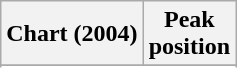<table class="wikitable sortable plainrowheaders" style="text-align:center">
<tr>
<th scope="col">Chart (2004)</th>
<th scope="col">Peak<br>position</th>
</tr>
<tr>
</tr>
<tr>
</tr>
<tr>
</tr>
</table>
